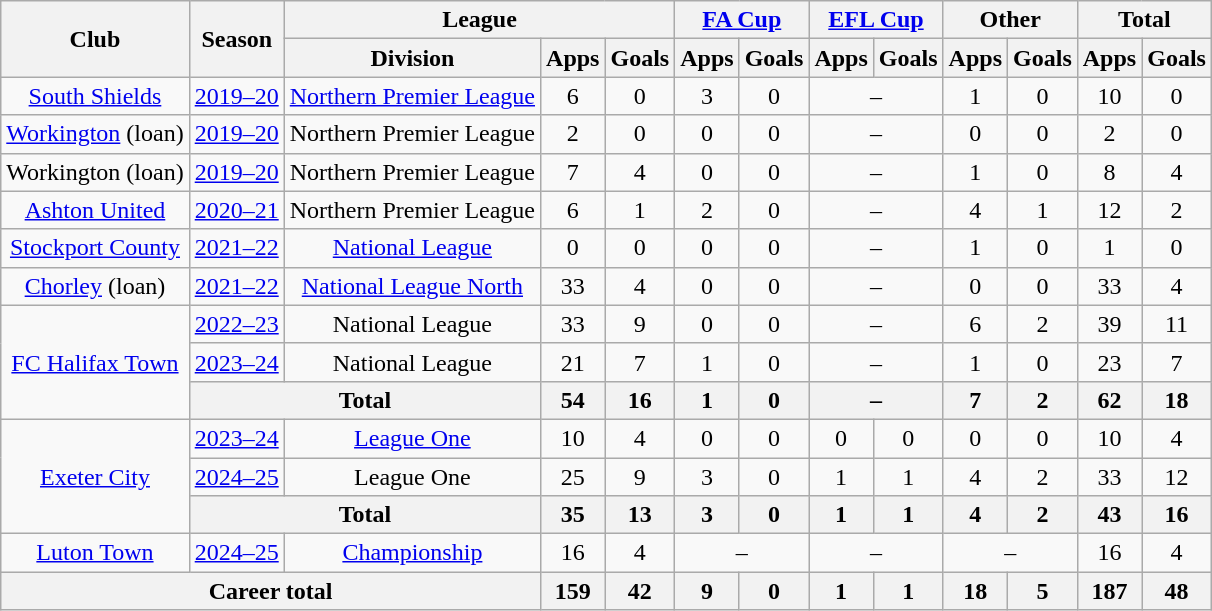<table class=wikitable style="text-align: center">
<tr>
<th rowspan="2">Club</th>
<th rowspan="2">Season</th>
<th colspan="3">League</th>
<th colspan="2"><a href='#'>FA Cup</a></th>
<th colspan="2"><a href='#'>EFL Cup</a></th>
<th colspan="2">Other</th>
<th colspan="2">Total</th>
</tr>
<tr>
<th>Division</th>
<th>Apps</th>
<th>Goals</th>
<th>Apps</th>
<th>Goals</th>
<th>Apps</th>
<th>Goals</th>
<th>Apps</th>
<th>Goals</th>
<th>Apps</th>
<th>Goals</th>
</tr>
<tr>
<td><a href='#'>South Shields</a></td>
<td><a href='#'>2019–20</a></td>
<td><a href='#'>Northern Premier League</a></td>
<td>6</td>
<td>0</td>
<td>3</td>
<td>0</td>
<td colspan="2">–</td>
<td>1</td>
<td>0</td>
<td>10</td>
<td>0</td>
</tr>
<tr>
<td><a href='#'>Workington</a> (loan)</td>
<td><a href='#'>2019–20</a></td>
<td>Northern Premier League</td>
<td>2</td>
<td>0</td>
<td>0</td>
<td>0</td>
<td colspan="2">–</td>
<td>0</td>
<td>0</td>
<td>2</td>
<td>0</td>
</tr>
<tr>
<td>Workington (loan)</td>
<td><a href='#'>2019–20</a></td>
<td>Northern Premier League</td>
<td>7</td>
<td>4</td>
<td>0</td>
<td>0</td>
<td colspan="2">–</td>
<td>1</td>
<td>0</td>
<td>8</td>
<td>4</td>
</tr>
<tr>
<td><a href='#'>Ashton United</a></td>
<td><a href='#'>2020–21</a></td>
<td>Northern Premier League</td>
<td>6</td>
<td>1</td>
<td>2</td>
<td>0</td>
<td colspan="2">–</td>
<td>4</td>
<td>1</td>
<td>12</td>
<td>2</td>
</tr>
<tr>
<td><a href='#'>Stockport County</a></td>
<td><a href='#'>2021–22</a></td>
<td><a href='#'>National League</a></td>
<td>0</td>
<td>0</td>
<td>0</td>
<td>0</td>
<td colspan="2">–</td>
<td>1</td>
<td>0</td>
<td>1</td>
<td>0</td>
</tr>
<tr>
<td><a href='#'>Chorley</a> (loan)</td>
<td><a href='#'>2021–22</a></td>
<td><a href='#'>National League North</a></td>
<td>33</td>
<td>4</td>
<td>0</td>
<td>0</td>
<td colspan="2">–</td>
<td>0</td>
<td>0</td>
<td>33</td>
<td>4</td>
</tr>
<tr>
<td rowspan=3><a href='#'>FC Halifax Town</a></td>
<td><a href='#'>2022–23</a></td>
<td>National League</td>
<td>33</td>
<td>9</td>
<td>0</td>
<td>0</td>
<td colspan="2">–</td>
<td>6</td>
<td>2</td>
<td>39</td>
<td>11</td>
</tr>
<tr>
<td><a href='#'>2023–24</a></td>
<td>National League</td>
<td>21</td>
<td>7</td>
<td>1</td>
<td>0</td>
<td colspan="2">–</td>
<td>1</td>
<td>0</td>
<td>23</td>
<td>7</td>
</tr>
<tr>
<th colspan="2">Total</th>
<th>54</th>
<th>16</th>
<th>1</th>
<th>0</th>
<th colspan="2">–</th>
<th>7</th>
<th>2</th>
<th>62</th>
<th>18</th>
</tr>
<tr>
<td rowspan="3"><a href='#'>Exeter City</a></td>
<td><a href='#'>2023–24</a></td>
<td><a href='#'>League One</a></td>
<td>10</td>
<td>4</td>
<td>0</td>
<td>0</td>
<td>0</td>
<td>0</td>
<td>0</td>
<td>0</td>
<td>10</td>
<td>4</td>
</tr>
<tr>
<td><a href='#'>2024–25</a></td>
<td>League One</td>
<td>25</td>
<td>9</td>
<td>3</td>
<td>0</td>
<td>1</td>
<td>1</td>
<td>4</td>
<td>2</td>
<td>33</td>
<td>12</td>
</tr>
<tr>
<th colspan="2">Total</th>
<th>35</th>
<th>13</th>
<th>3</th>
<th>0</th>
<th>1</th>
<th>1</th>
<th>4</th>
<th>2</th>
<th>43</th>
<th>16</th>
</tr>
<tr>
<td><a href='#'>Luton Town</a></td>
<td><a href='#'>2024–25</a></td>
<td><a href='#'>Championship</a></td>
<td>16</td>
<td>4</td>
<td colspan="2">–</td>
<td colspan="2">–</td>
<td colspan="2">–</td>
<td>16</td>
<td>4</td>
</tr>
<tr>
<th colspan="3">Career total</th>
<th>159</th>
<th>42</th>
<th>9</th>
<th>0</th>
<th>1</th>
<th>1</th>
<th>18</th>
<th>5</th>
<th>187</th>
<th>48</th>
</tr>
</table>
